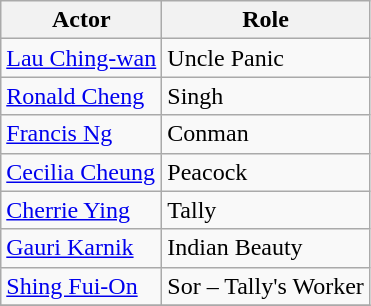<table class="wikitable">
<tr>
<th>Actor</th>
<th>Role</th>
</tr>
<tr>
<td><a href='#'>Lau Ching-wan</a></td>
<td>Uncle Panic</td>
</tr>
<tr>
<td><a href='#'>Ronald Cheng</a></td>
<td>Singh</td>
</tr>
<tr>
<td><a href='#'>Francis Ng</a></td>
<td>Conman</td>
</tr>
<tr>
<td><a href='#'>Cecilia Cheung</a></td>
<td>Peacock</td>
</tr>
<tr>
<td><a href='#'>Cherrie Ying</a></td>
<td>Tally</td>
</tr>
<tr>
<td><a href='#'>Gauri Karnik</a></td>
<td>Indian Beauty</td>
</tr>
<tr>
<td><a href='#'>Shing Fui-On</a></td>
<td>Sor – Tally's Worker</td>
</tr>
<tr>
</tr>
</table>
